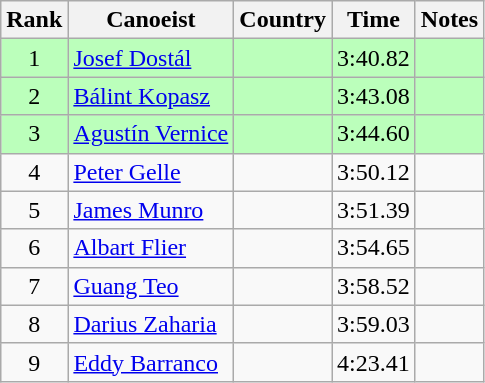<table class="wikitable" style="text-align:center">
<tr>
<th>Rank</th>
<th>Canoeist</th>
<th>Country</th>
<th>Time</th>
<th>Notes</th>
</tr>
<tr bgcolor=bbffbb>
<td>1</td>
<td align="left"><a href='#'>Josef Dostál</a></td>
<td align="left"></td>
<td>3:40.82</td>
<td></td>
</tr>
<tr bgcolor=bbffbb>
<td>2</td>
<td align="left"><a href='#'>Bálint Kopasz</a></td>
<td align="left"></td>
<td>3:43.08</td>
<td></td>
</tr>
<tr bgcolor=bbffbb>
<td>3</td>
<td align="left"><a href='#'>Agustín Vernice</a></td>
<td align="left"></td>
<td>3:44.60</td>
<td></td>
</tr>
<tr>
<td>4</td>
<td align="left"><a href='#'>Peter Gelle</a></td>
<td align="left"></td>
<td>3:50.12</td>
<td></td>
</tr>
<tr>
<td>5</td>
<td align="left"><a href='#'>James Munro</a></td>
<td align="left"></td>
<td>3:51.39</td>
<td></td>
</tr>
<tr>
<td>6</td>
<td align="left"><a href='#'>Albart Flier</a></td>
<td align="left"></td>
<td>3:54.65</td>
<td></td>
</tr>
<tr>
<td>7</td>
<td align="left"><a href='#'>Guang Teo</a></td>
<td align="left"></td>
<td>3:58.52</td>
<td></td>
</tr>
<tr>
<td>8</td>
<td align="left"><a href='#'>Darius Zaharia</a></td>
<td align="left"></td>
<td>3:59.03</td>
<td></td>
</tr>
<tr>
<td>9</td>
<td align="left"><a href='#'>Eddy Barranco</a></td>
<td align="left"></td>
<td>4:23.41</td>
<td></td>
</tr>
</table>
